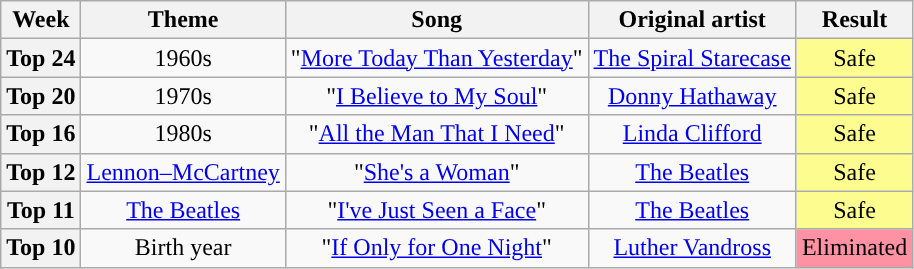<table class="wikitable unsortable" style="text-align:center;">
<tr>
<th scope="col">Week</th>
<th scope="col">Theme</th>
<th scope="col">Song</th>
<th scope="col">Original artist</th>
<th scope="col">Result</th>
</tr>
<tr>
<th scope="row">Top 24</th>
<td>1960s</td>
<td>"<a href='#'>More Today Than Yesterday</a>"</td>
<td><a href='#'>The Spiral Starecase</a></td>
<td style="background:#FDFC8F">Safe</td>
</tr>
<tr>
<th scope="row">Top 20</th>
<td>1970s</td>
<td>"<a href='#'>I Believe to My Soul</a>"</td>
<td><a href='#'>Donny Hathaway</a></td>
<td style="background:#FDFC8F">Safe</td>
</tr>
<tr>
<th scope="row">Top 16</th>
<td>1980s</td>
<td>"<a href='#'>All the Man That I Need</a>"</td>
<td><a href='#'>Linda Clifford</a></td>
<td style="background:#FDFC8F">Safe</td>
</tr>
<tr>
<th scope="row">Top 12</th>
<td><a href='#'>Lennon–McCartney</a></td>
<td>"<a href='#'>She's a Woman</a>"</td>
<td><a href='#'>The Beatles</a></td>
<td style="background:#FDFC8F">Safe</td>
</tr>
<tr>
<th scope="row">Top 11</th>
<td><a href='#'>The Beatles</a></td>
<td>"<a href='#'>I've Just Seen a Face</a>"</td>
<td><a href='#'>The Beatles</a></td>
<td style="background:#FDFC8F">Safe</td>
</tr>
<tr>
<th scope="row">Top 10</th>
<td>Birth year</td>
<td>"<a href='#'>If Only for One Night</a>"</td>
<td><a href='#'>Luther Vandross</a></td>
<td bgcolor="FF91A4">Eliminated</td>
</tr>
</table>
